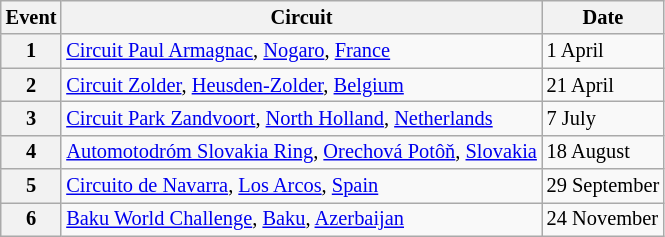<table class="wikitable" style="font-size: 85%;">
<tr>
<th>Event</th>
<th>Circuit</th>
<th>Date</th>
</tr>
<tr>
<th>1</th>
<td> <a href='#'>Circuit Paul Armagnac</a>, <a href='#'>Nogaro</a>, <a href='#'>France</a></td>
<td>1 April</td>
</tr>
<tr>
<th>2</th>
<td> <a href='#'>Circuit Zolder</a>, <a href='#'>Heusden-Zolder</a>, <a href='#'>Belgium</a></td>
<td>21 April</td>
</tr>
<tr>
<th>3</th>
<td> <a href='#'>Circuit Park Zandvoort</a>, <a href='#'>North Holland</a>, <a href='#'>Netherlands</a></td>
<td>7 July</td>
</tr>
<tr>
<th>4</th>
<td> <a href='#'>Automotodróm Slovakia Ring</a>, <a href='#'>Orechová Potôň</a>, <a href='#'>Slovakia</a></td>
<td>18 August</td>
</tr>
<tr>
<th>5</th>
<td> <a href='#'>Circuito de Navarra</a>, <a href='#'>Los Arcos</a>, <a href='#'>Spain</a></td>
<td>29 September</td>
</tr>
<tr>
<th>6</th>
<td> <a href='#'>Baku World Challenge</a>, <a href='#'>Baku</a>, <a href='#'>Azerbaijan</a></td>
<td>24 November</td>
</tr>
</table>
